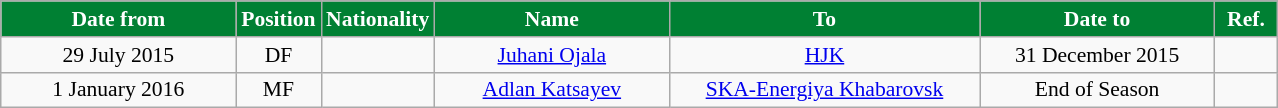<table class="wikitable" style="text-align:center; font-size:90%; ">
<tr>
<th style="background:#008033; color:white; width:150px;">Date from</th>
<th style="background:#008033; color:white; width:50px;">Position</th>
<th style="background:#008033; color:white; width:50px;">Nationality</th>
<th style="background:#008033; color:white; width:150px;">Name</th>
<th style="background:#008033; color:white; width:200px;">To</th>
<th style="background:#008033; color:white; width:150px;">Date to</th>
<th style="background:#008033; color:white; width:35px;">Ref.</th>
</tr>
<tr>
<td>29 July 2015</td>
<td>DF</td>
<td></td>
<td><a href='#'>Juhani Ojala</a></td>
<td><a href='#'>HJK</a></td>
<td>31 December 2015</td>
<td></td>
</tr>
<tr>
<td>1 January 2016</td>
<td>MF</td>
<td></td>
<td><a href='#'>Adlan Katsayev</a></td>
<td><a href='#'>SKA-Energiya Khabarovsk</a></td>
<td>End of Season</td>
<td></td>
</tr>
</table>
